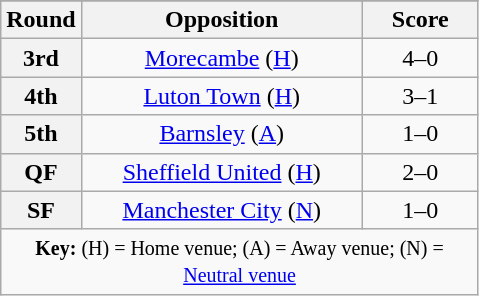<table class="wikitable plainrowheaders" style="text-align:center;margin:0">
<tr>
</tr>
<tr>
<th scope="col" style="width:25px">Round</th>
<th scope="col" style="width:180px">Opposition</th>
<th scope="col" style="width:70px">Score</th>
</tr>
<tr>
<th scope=row style="text-align:center">3rd</th>
<td><a href='#'>Morecambe</a> (<a href='#'>H</a>)</td>
<td>4–0<br></td>
</tr>
<tr>
<th scope=row style="text-align:center">4th</th>
<td><a href='#'>Luton Town</a> (<a href='#'>H</a>)</td>
<td>3–1</td>
</tr>
<tr>
<th scope=row style="text-align:center">5th</th>
<td><a href='#'>Barnsley</a> (<a href='#'>A</a>)</td>
<td>1–0</td>
</tr>
<tr>
<th scope=row style="text-align:center">QF</th>
<td><a href='#'>Sheffield United</a> (<a href='#'>H</a>)</td>
<td>2–0</td>
</tr>
<tr>
<th scope=row style="text-align:center">SF</th>
<td><a href='#'>Manchester City</a> (<a href='#'>N</a>)</td>
<td>1–0</td>
</tr>
<tr>
<td colspan="3"><small><strong>Key:</strong> (H) = Home venue; (A) = Away venue; (N) = <a href='#'>Neutral venue</a></small></td>
</tr>
</table>
